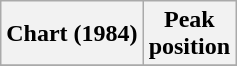<table class="wikitable sortable plainrowheaders">
<tr>
<th>Chart (1984)</th>
<th>Peak<br>position</th>
</tr>
<tr>
</tr>
</table>
